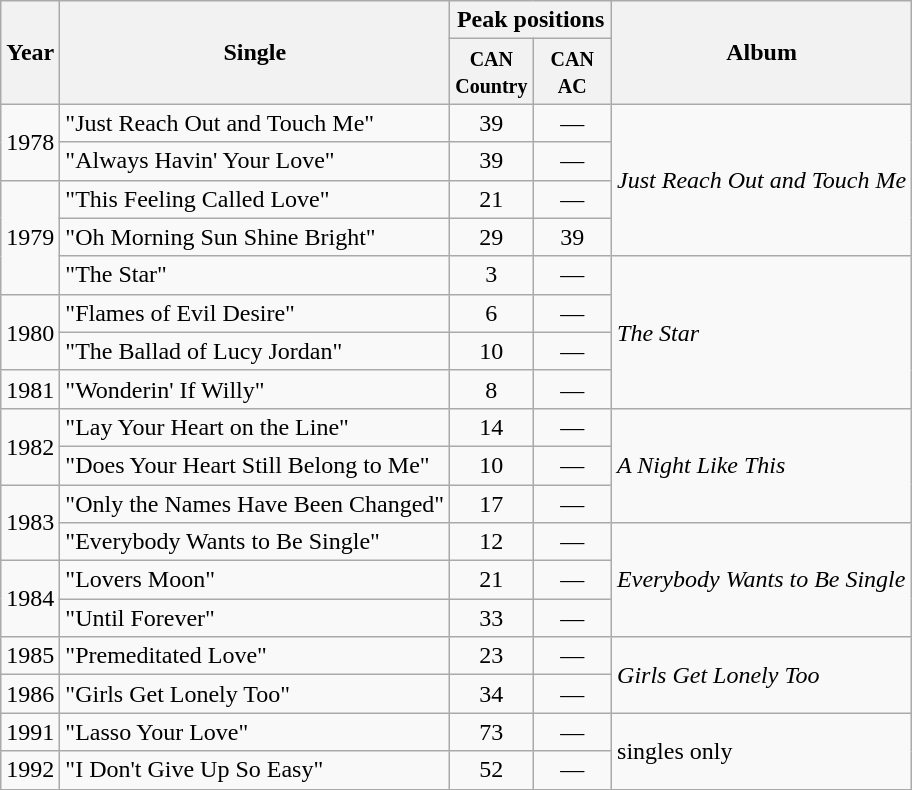<table class="wikitable">
<tr>
<th rowspan="2">Year</th>
<th rowspan="2">Single</th>
<th colspan="2">Peak positions</th>
<th rowspan="2">Album</th>
</tr>
<tr>
<th width="45"><small>CAN Country</small></th>
<th width="45"><small>CAN AC</small></th>
</tr>
<tr>
<td rowspan="2">1978</td>
<td>"Just Reach Out and Touch Me"</td>
<td align="center">39</td>
<td align="center">—</td>
<td rowspan="4"><em>Just Reach Out and Touch Me</em></td>
</tr>
<tr>
<td>"Always Havin' Your Love"</td>
<td align="center">39</td>
<td align="center">—</td>
</tr>
<tr>
<td rowspan="3">1979</td>
<td>"This Feeling Called Love"</td>
<td align="center">21</td>
<td align="center">—</td>
</tr>
<tr>
<td>"Oh Morning Sun Shine Bright"</td>
<td align="center">29</td>
<td align="center">39</td>
</tr>
<tr>
<td>"The Star"</td>
<td align="center">3</td>
<td align="center">—</td>
<td rowspan="4"><em>The Star</em></td>
</tr>
<tr>
<td rowspan="2">1980</td>
<td>"Flames of Evil Desire"</td>
<td align="center">6</td>
<td align="center">—</td>
</tr>
<tr>
<td>"The Ballad of Lucy Jordan"</td>
<td align="center">10</td>
<td align="center">—</td>
</tr>
<tr>
<td>1981</td>
<td>"Wonderin' If Willy"</td>
<td align="center">8</td>
<td align="center">—</td>
</tr>
<tr>
<td rowspan="2">1982</td>
<td>"Lay Your Heart on the Line"</td>
<td align="center">14</td>
<td align="center">—</td>
<td rowspan="3"><em>A Night Like This</em></td>
</tr>
<tr>
<td>"Does Your Heart Still Belong to Me"</td>
<td align="center">10</td>
<td align="center">—</td>
</tr>
<tr>
<td rowspan="2">1983</td>
<td>"Only the Names Have Been Changed"</td>
<td align="center">17</td>
<td align="center">—</td>
</tr>
<tr>
<td>"Everybody Wants to Be Single"</td>
<td align="center">12</td>
<td align="center">—</td>
<td rowspan="3"><em>Everybody Wants to Be Single</em></td>
</tr>
<tr>
<td rowspan="2">1984</td>
<td>"Lovers Moon"</td>
<td align="center">21</td>
<td align="center">—</td>
</tr>
<tr>
<td>"Until Forever"</td>
<td align="center">33</td>
<td align="center">—</td>
</tr>
<tr>
<td>1985</td>
<td>"Premeditated Love"</td>
<td align="center">23</td>
<td align="center">—</td>
<td rowspan="2"><em>Girls Get Lonely Too</em></td>
</tr>
<tr>
<td>1986</td>
<td>"Girls Get Lonely Too"</td>
<td align="center">34</td>
<td align="center">—</td>
</tr>
<tr>
<td>1991</td>
<td>"Lasso Your Love"</td>
<td align="center">73</td>
<td align="center">—</td>
<td rowspan="2">singles only</td>
</tr>
<tr>
<td>1992</td>
<td>"I Don't Give Up So Easy"</td>
<td align="center">52</td>
<td align="center">—</td>
</tr>
</table>
